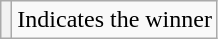<table class="wikitable">
<tr>
<th scope="row" style="text-align:center;" style="background:#FAEB86; height:20px; width:20px"></th>
<td>Indicates the winner</td>
</tr>
</table>
